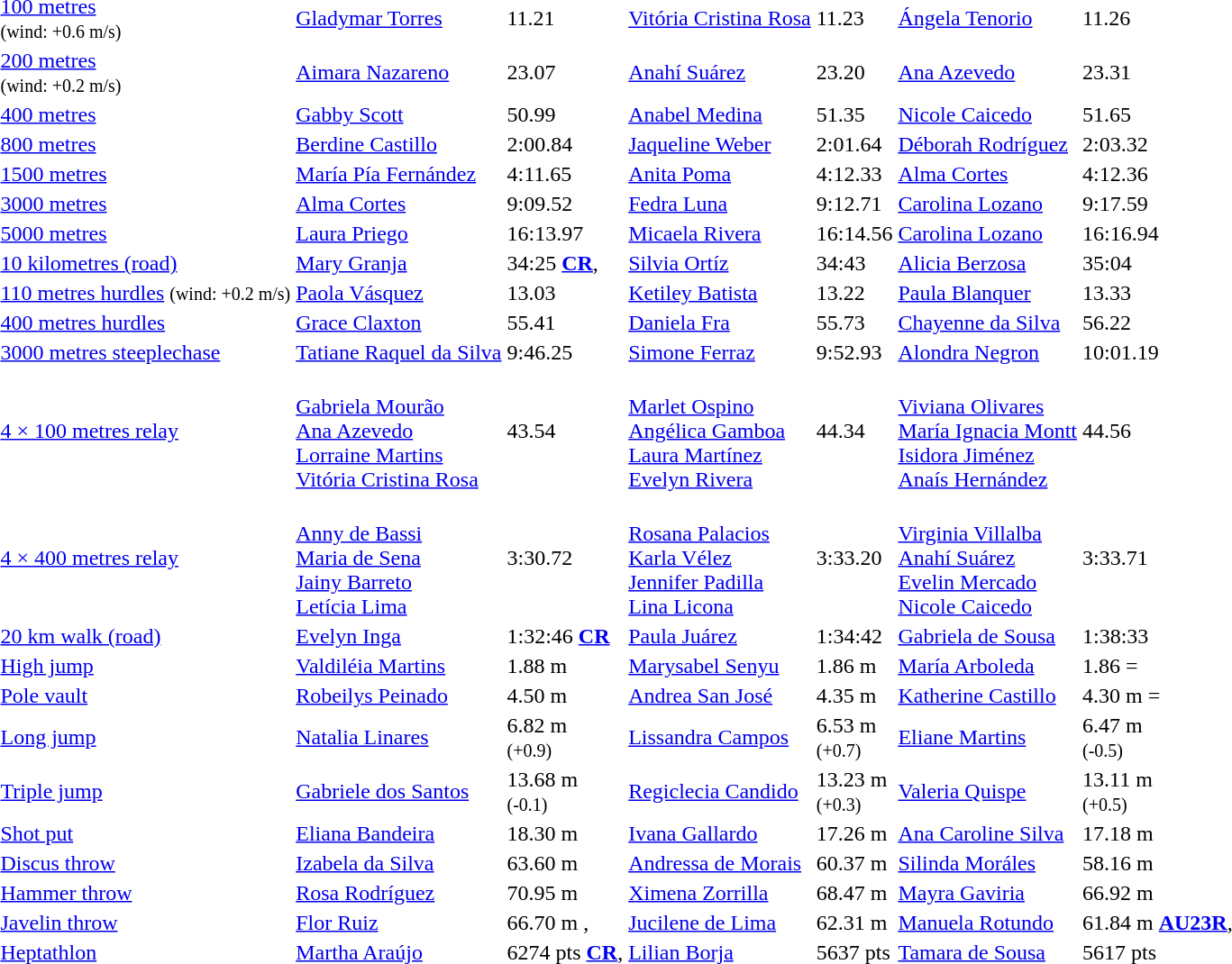<table>
<tr>
<td><a href='#'>100 metres</a> <small><br>(wind: +0.6 m/s)</small></td>
<td align=left><a href='#'>Gladymar Torres</a><br> </td>
<td>11.21</td>
<td align=left><a href='#'>Vitória Cristina Rosa</a><br> </td>
<td>11.23</td>
<td align=left><a href='#'>Ángela Tenorio</a><br> </td>
<td>11.26 <strong></strong></td>
</tr>
<tr>
<td><a href='#'>200 metres</a> <small><br>(wind: +0.2 m/s)</small></td>
<td align=left><a href='#'>Aimara Nazareno</a><br> </td>
<td>23.07</td>
<td align=left><a href='#'>Anahí Suárez</a><br> </td>
<td>23.20</td>
<td align=left><a href='#'>Ana Azevedo</a><br> </td>
<td>23.31</td>
</tr>
<tr>
<td><a href='#'>400 metres</a></td>
<td align=left><a href='#'>Gabby Scott</a><br> </td>
<td>50.99 <strong></strong></td>
<td align=left><a href='#'>Anabel Medina</a><br> </td>
<td>51.35 <strong></strong></td>
<td align=left><a href='#'>Nicole Caicedo</a><br> </td>
<td>51.65 <strong></strong></td>
</tr>
<tr>
<td><a href='#'>800 metres</a></td>
<td align=left><a href='#'>Berdine Castillo</a><br> </td>
<td>2:00.84 <strong></strong></td>
<td align=left><a href='#'>Jaqueline Weber</a><br> </td>
<td>2:01.64 <strong></strong></td>
<td align=left><a href='#'>Déborah Rodríguez</a><br> </td>
<td>2:03.32 <strong></strong></td>
</tr>
<tr>
<td><a href='#'>1500 metres</a></td>
<td align=left><a href='#'>María Pía Fernández</a><br> </td>
<td>4:11.65 <strong></strong></td>
<td align=left><a href='#'>Anita Poma</a><br> </td>
<td>4:12.33 <strong></strong></td>
<td align=left><a href='#'>Alma Cortes</a><br> </td>
<td>4:12.36</td>
</tr>
<tr>
<td><a href='#'>3000 metres</a></td>
<td align=left><a href='#'>Alma Cortes</a><br> </td>
<td>9:09.52 <strong></strong></td>
<td align=left><a href='#'>Fedra Luna</a><br> </td>
<td>9:12.71 <strong></strong></td>
<td align=left><a href='#'>Carolina Lozano</a><br> </td>
<td>9:17.59</td>
</tr>
<tr>
<td><a href='#'>5000 metres</a></td>
<td align=left><a href='#'>Laura Priego</a><br> </td>
<td>16:13.97 <strong></strong></td>
<td align=left><a href='#'>Micaela Rivera</a><br> </td>
<td>16:14.56 <strong></strong></td>
<td align=left><a href='#'>Carolina Lozano</a><br> </td>
<td>16:16.94</td>
</tr>
<tr>
<td><a href='#'>10 kilometres (road)</a></td>
<td align=left><a href='#'>Mary Granja</a><br> </td>
<td>34:25 <strong><a href='#'>CR</a></strong>, <strong></strong></td>
<td align=left><a href='#'>Silvia Ortíz</a><br> </td>
<td>34:43 <strong></strong></td>
<td align=left><a href='#'>Alicia Berzosa</a><br> </td>
<td>35:04</td>
</tr>
<tr>
<td><a href='#'>110 metres hurdles</a> <small>(wind: +0.2 m/s)</small></td>
<td align=left><a href='#'>Paola Vásquez</a><br> </td>
<td>13.03</td>
<td align=left><a href='#'>Ketiley Batista</a><br> </td>
<td>13.22</td>
<td align=left><a href='#'>Paula Blanquer</a><br> </td>
<td>13.33 <strong></strong></td>
</tr>
<tr>
<td><a href='#'>400 metres hurdles</a></td>
<td align=left><a href='#'>Grace Claxton</a><br> </td>
<td>55.41<br><strong></strong></td>
<td align=left><a href='#'>Daniela Fra</a><br> </td>
<td>55.73 <strong></strong></td>
<td align=left><a href='#'>Chayenne da Silva</a><br> </td>
<td>56.22</td>
</tr>
<tr>
<td><a href='#'>3000 metres steeplechase</a></td>
<td align=left><a href='#'>Tatiane Raquel da Silva</a><br> </td>
<td>9:46.25 <strong></strong></td>
<td align=left><a href='#'>Simone Ferraz</a><br> </td>
<td>9:52.93</td>
<td align=left><a href='#'>Alondra Negron</a><br> </td>
<td>10:01.19 <strong></strong></td>
</tr>
<tr>
<td><a href='#'>4 × 100 metres relay</a></td>
<td><br><a href='#'>Gabriela Mourão</a><br><a href='#'>Ana Azevedo</a><br><a href='#'>Lorraine Martins</a><br><a href='#'>Vitória Cristina Rosa</a></td>
<td>43.54</td>
<td><br><a href='#'>Marlet Ospino</a><br><a href='#'>Angélica Gamboa</a><br><a href='#'>Laura Martínez</a><br><a href='#'>Evelyn Rivera</a></td>
<td>44.34</td>
<td><br><a href='#'>Viviana Olivares</a><br><a href='#'>María Ignacia Montt</a> <br><a href='#'>Isidora Jiménez</a><br><a href='#'>Anaís Hernández</a></td>
<td>44.56</td>
</tr>
<tr>
<td><a href='#'>4 × 400 metres relay</a></td>
<td><br><a href='#'>Anny de Bassi</a><br><a href='#'>Maria de Sena</a><br><a href='#'>Jainy Barreto</a><br><a href='#'>Letícia Lima</a></td>
<td>3:30.72 <strong></strong></td>
<td><br><a href='#'>Rosana Palacios</a><br><a href='#'>Karla Vélez</a><br><a href='#'>Jennifer Padilla</a><br><a href='#'>Lina Licona</a></td>
<td>3:33.20 <strong></strong></td>
<td><br><a href='#'>Virginia Villalba</a><br><a href='#'>Anahí Suárez</a><br><a href='#'>Evelin Mercado</a><br><a href='#'>Nicole Caicedo</a></td>
<td>3:33.71 <strong></strong></td>
</tr>
<tr>
<td><a href='#'>20 km walk (road)</a></td>
<td align=left><a href='#'>Evelyn Inga</a><br> </td>
<td>1:32:46 <strong><a href='#'>CR</a></strong></td>
<td align=left><a href='#'>Paula Juárez</a><br> </td>
<td>1:34:42</td>
<td align=left><a href='#'>Gabriela de Sousa</a><br> </td>
<td>1:38:33 <strong></strong></td>
</tr>
<tr>
<td><a href='#'>High jump</a></td>
<td align=left><a href='#'>Valdiléia Martins</a><br> </td>
<td>1.88 m</td>
<td align=left><a href='#'>Marysabel Senyu</a><br> </td>
<td>1.86 m <strong></strong></td>
<td align=left><a href='#'>María Arboleda</a><br> </td>
<td>1.86 =<strong></strong></td>
</tr>
<tr>
<td><a href='#'>Pole vault</a></td>
<td align=left><a href='#'>Robeilys Peinado</a><br> </td>
<td>4.50 m <strong></strong></td>
<td align=left><a href='#'>Andrea San José</a><br> </td>
<td>4.35 m <strong></strong></td>
<td align=left><a href='#'>Katherine Castillo</a><br> </td>
<td>4.30 m =<strong></strong></td>
</tr>
<tr>
<td><a href='#'>Long jump</a></td>
<td align=left><a href='#'>Natalia Linares</a><br> </td>
<td>6.82 m<br><small>(+0.9)</small> <strong></strong></td>
<td align=left><a href='#'>Lissandra Campos</a><br> </td>
<td>6.53 m<br><small>(+0.7)</small></td>
<td align=left><a href='#'>Eliane Martins</a><br> </td>
<td>6.47 m<br><small>(-0.5)</small></td>
</tr>
<tr>
<td><a href='#'>Triple jump</a></td>
<td align=left><a href='#'>Gabriele dos Santos</a><br> </td>
<td>13.68 m<br><small>(-0.1)</small></td>
<td align=left><a href='#'>Regiclecia Candido</a><br> </td>
<td>13.23 m<br><small>(+0.3)</small></td>
<td align=left><a href='#'>Valeria Quispe</a><br> </td>
<td>13.11 m<br><small>(+0.5)</small></td>
</tr>
<tr>
<td><a href='#'>Shot put</a></td>
<td align=left><a href='#'>Eliana Bandeira</a><br> </td>
<td>18.30 m</td>
<td align=left><a href='#'>Ivana Gallardo</a><br> </td>
<td>17.26 m</td>
<td align=left><a href='#'>Ana Caroline Silva</a><br> </td>
<td>17.18 m</td>
</tr>
<tr>
<td><a href='#'>Discus throw</a></td>
<td align=left><a href='#'>Izabela da Silva</a><br> </td>
<td>63.60 m</td>
<td align=left><a href='#'>Andressa de Morais</a><br> </td>
<td>60.37 m</td>
<td align=left><a href='#'>Silinda Moráles</a><br> </td>
<td>58.16 m <strong></strong></td>
</tr>
<tr>
<td><a href='#'>Hammer throw</a></td>
<td align=left><a href='#'>Rosa Rodríguez</a><br> </td>
<td>70.95 m</td>
<td align=left><a href='#'>Ximena Zorrilla</a><br> </td>
<td>68.47 m</td>
<td align=left><a href='#'>Mayra Gaviria</a><br> </td>
<td>66.92 m</td>
</tr>
<tr>
<td><a href='#'>Javelin throw</a></td>
<td align=left><a href='#'>Flor Ruiz</a><br> </td>
<td>66.70 m <strong></strong>, <strong></strong></td>
<td align=left><a href='#'>Jucilene de Lima</a><br> </td>
<td>62.31 m <strong></strong></td>
<td align=left><a href='#'>Manuela Rotundo</a><br> </td>
<td>61.84 m  <strong><a href='#'>AU23R</a></strong>, <strong></strong></td>
</tr>
<tr>
<td><a href='#'>Heptathlon</a></td>
<td align=left><a href='#'>Martha Araújo</a><br> </td>
<td>6274 pts <strong><a href='#'>CR</a></strong>, <strong></strong></td>
<td align=left><a href='#'>Lilian Borja</a><br> </td>
<td>5637 pts <strong></strong></td>
<td align=left><a href='#'>Tamara de Sousa</a><br> </td>
<td>5617 pts <strong></strong></td>
</tr>
</table>
